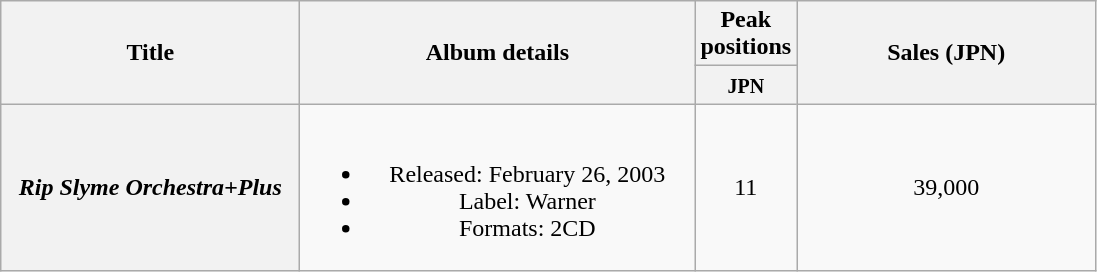<table class="wikitable plainrowheaders" style="text-align:center;">
<tr>
<th style="width:12em;" rowspan="2">Title</th>
<th style="width:16em;" rowspan="2">Album details</th>
<th colspan="1">Peak positions</th>
<th style="width:12em;" rowspan="2">Sales (JPN)</th>
</tr>
<tr>
<th style="width:2.5em;"><small>JPN</small><br></th>
</tr>
<tr>
<th scope="row"><em>Rip Slyme Orchestra+Plus</em></th>
<td><br><ul><li>Released: February 26, 2003 </li><li>Label: Warner</li><li>Formats: 2CD</li></ul></td>
<td>11</td>
<td>39,000</td>
</tr>
</table>
